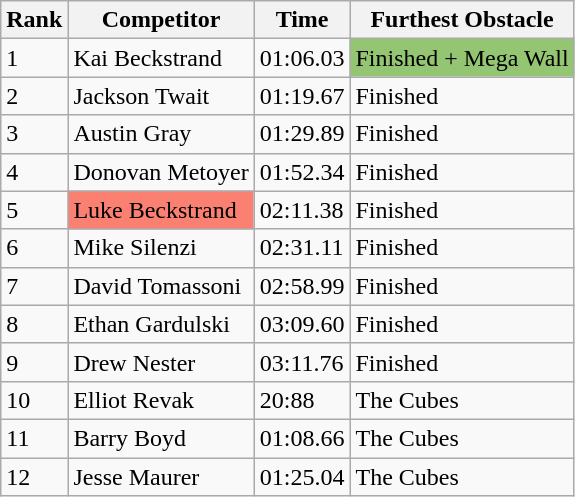<table class="wikitable sortable mw-collapsible">
<tr>
<th width="5">Rank</th>
<th>Competitor</th>
<th>Time</th>
<th>Furthest Obstacle</th>
</tr>
<tr>
<td>1</td>
<td>Kai Beckstrand</td>
<td>01:06.03</td>
<td style="background-color:#93C572">Finished + Mega Wall</td>
</tr>
<tr>
<td>2</td>
<td>Jackson Twait</td>
<td>01:19.67</td>
<td>Finished</td>
</tr>
<tr>
<td>3</td>
<td>Austin Gray</td>
<td>01:29.89</td>
<td>Finished</td>
</tr>
<tr>
<td>4</td>
<td>Donovan Metoyer</td>
<td>01:52.34</td>
<td>Finished</td>
</tr>
<tr>
<td>5</td>
<td style="background-color:#FA8072">Luke Beckstrand</td>
<td>02:11.38</td>
<td>Finished</td>
</tr>
<tr>
<td>6</td>
<td>Mike Silenzi</td>
<td>02:31.11</td>
<td>Finished</td>
</tr>
<tr>
<td>7</td>
<td>David Tomassoni</td>
<td>02:58.99</td>
<td>Finished</td>
</tr>
<tr>
<td>8</td>
<td>Ethan Gardulski</td>
<td>03:09.60</td>
<td>Finished</td>
</tr>
<tr>
<td>9</td>
<td>Drew Nester</td>
<td>03:11.76</td>
<td>Finished</td>
</tr>
<tr>
<td>10</td>
<td>Elliot Revak</td>
<td>20:88</td>
<td>The Cubes</td>
</tr>
<tr>
<td>11</td>
<td>Barry Boyd</td>
<td>01:08.66</td>
<td>The Cubes</td>
</tr>
<tr>
<td>12</td>
<td>Jesse Maurer</td>
<td>01:25.04</td>
<td>The Cubes</td>
</tr>
</table>
